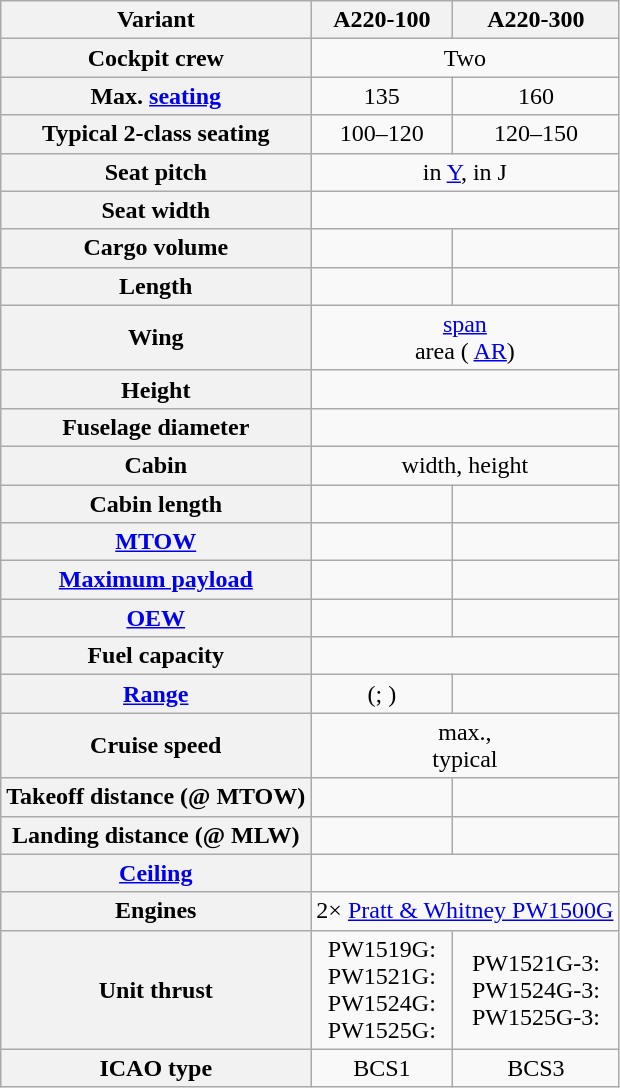<table class="wikitable sticky-header" style="text-align:center;">
<tr>
<th>Variant</th>
<th>A220-100</th>
<th>A220-300</th>
</tr>
<tr>
<th>Cockpit crew</th>
<td colspan=2>Two</td>
</tr>
<tr>
<th>Max. <a href='#'>seating</a></th>
<td>135</td>
<td>160</td>
</tr>
<tr>
<th>Typical 2-class seating</th>
<td>100–120</td>
<td>120–150</td>
</tr>
<tr>
<th>Seat pitch</th>
<td colspan=2> in <a href='#'>Y</a>,  in J</td>
</tr>
<tr>
<th>Seat width</th>
<td colspan=2></td>
</tr>
<tr>
<th>Cargo volume</th>
<td></td>
<td></td>
</tr>
<tr>
<th>Length</th>
<td></td>
<td></td>
</tr>
<tr>
<th>Wing</th>
<td colspan=2> <a href='#'>span</a><br> area ( <a href='#'>AR</a>)</td>
</tr>
<tr>
<th>Height</th>
<td colspan=2></td>
</tr>
<tr>
<th>Fuselage diameter</th>
<td colspan=2></td>
</tr>
<tr>
<th>Cabin</th>
<td colspan=2> width,  height</td>
</tr>
<tr>
<th>Cabin length</th>
<td></td>
<td></td>
</tr>
<tr>
<th><a href='#'>MTOW</a></th>
<td></td>
<td></td>
</tr>
<tr>
<th><a href='#'>Maximum payload</a></th>
<td></td>
<td></td>
</tr>
<tr>
<th><a href='#'>OEW</a></th>
<td></td>
<td></td>
</tr>
<tr>
<th>Fuel capacity</th>
<td colspan=2></td>
</tr>
<tr>
<th><a href='#'>Range</a></th>
<td> (; )</td>
<td></td>
</tr>
<tr>
<th>Cruise speed</th>
<td colspan=2> max.,<br>  typical</td>
</tr>
<tr>
<th>Takeoff distance (@ MTOW)</th>
<td></td>
<td></td>
</tr>
<tr>
<th>Landing distance (@ MLW)</th>
<td></td>
<td></td>
</tr>
<tr>
<th><a href='#'>Ceiling</a></th>
<td colspan=2></td>
</tr>
<tr>
<th>Engines</th>
<td colspan=2>2× <a href='#'>Pratt & Whitney PW1500G</a></td>
</tr>
<tr>
<th>Unit thrust</th>
<td>PW1519G: <br> PW1521G: <br> PW1524G: <br> PW1525G: </td>
<td>PW1521G-3: <br>PW1524G-3: <br>PW1525G-3: </td>
</tr>
<tr>
<th>ICAO type</th>
<td>BCS1</td>
<td>BCS3</td>
</tr>
</table>
